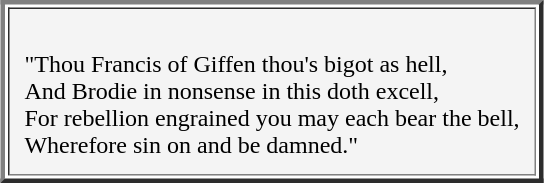<table cellpadding="10" border="3" style="margin:auto;">
<tr>
<td style="background:#f4f4f4;"><br>"Thou Francis of Giffen thou's bigot as hell,<br>
And Brodie in nonsense in this doth excell,<br>
For rebellion engrained you may each bear the bell,<br>
Wherefore sin on and be damned."<br></td>
</tr>
</table>
